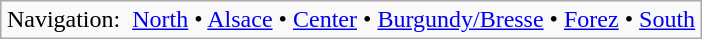<table class="wikitable"  style="margin:auto;">
<tr>
<td>Navigation:  <a href='#'>North</a> • <a href='#'>Alsace</a> • <a href='#'>Center</a> • <a href='#'>Burgundy/Bresse</a> • <a href='#'>Forez</a> • <a href='#'>South</a></td>
</tr>
</table>
